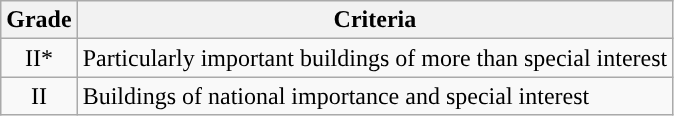<table class="wikitable">
<tr>
<th>Grade</th>
<th>Criteria</th>
</tr>
<tr>
<td align="center" >II*</td>
<td>Particularly important buildings of more than special interest</td>
</tr>
<tr>
<td align="center" >II</td>
<td>Buildings of national importance and special interest</td>
</tr>
</table>
